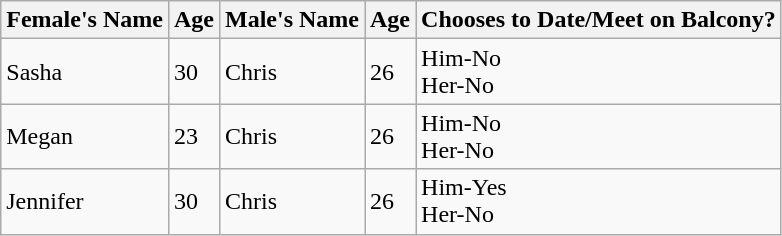<table class="wikitable">
<tr>
<th>Female's Name</th>
<th>Age</th>
<th>Male's Name</th>
<th>Age</th>
<th>Chooses to Date/Meet on Balcony?</th>
</tr>
<tr>
<td>Sasha</td>
<td>30</td>
<td>Chris</td>
<td>26</td>
<td>Him-No<br>Her-No</td>
</tr>
<tr>
<td>Megan</td>
<td>23</td>
<td>Chris</td>
<td>26</td>
<td>Him-No<br>Her-No</td>
</tr>
<tr>
<td>Jennifer</td>
<td>30</td>
<td>Chris</td>
<td>26</td>
<td>Him-Yes<br>Her-No</td>
</tr>
</table>
